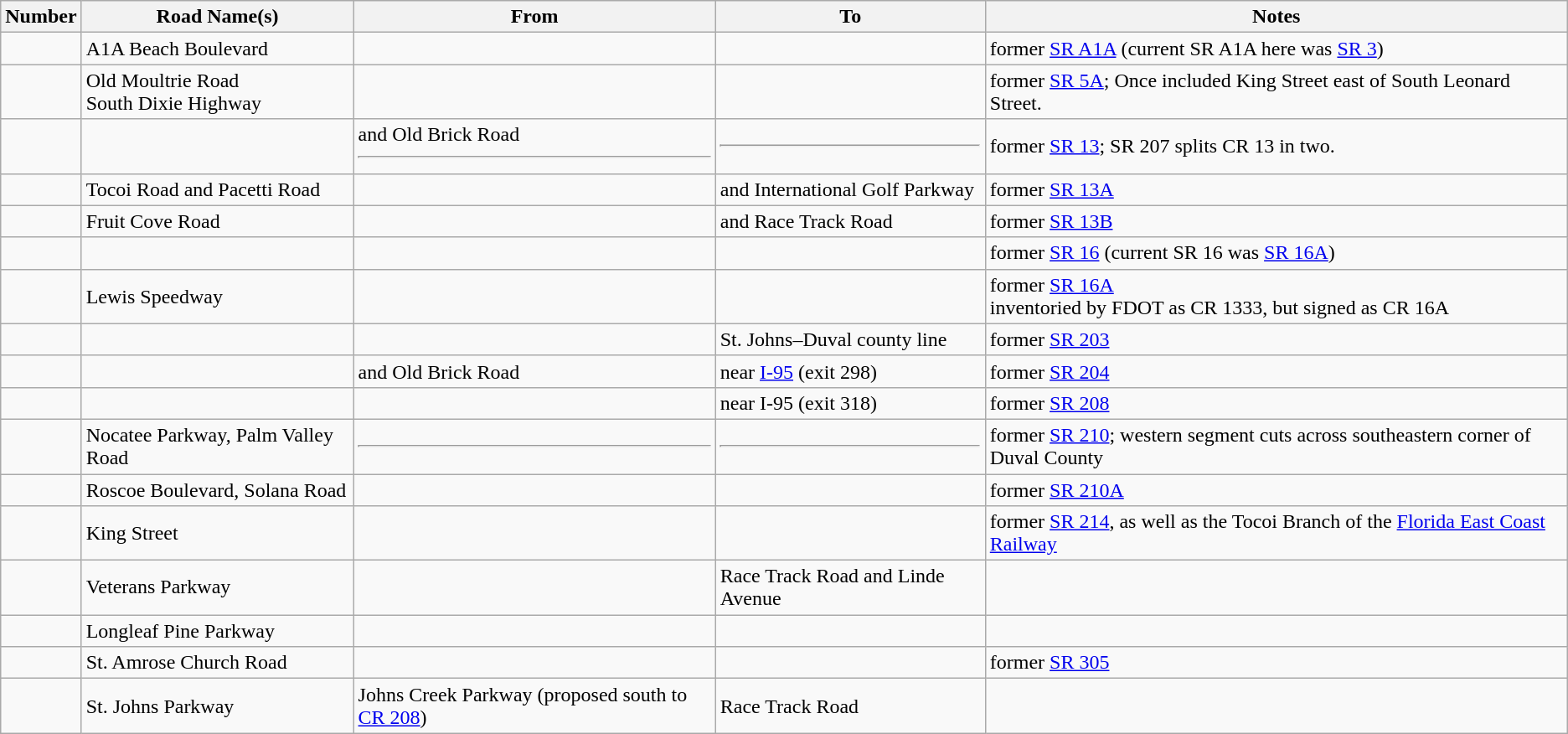<table class="wikitable">
<tr>
<th scope="col">Number</th>
<th scope="col">Road Name(s)</th>
<th scope="col">From</th>
<th scope-"col">To</th>
<th scope="col">Notes</th>
</tr>
<tr>
<td></td>
<td>A1A Beach Boulevard</td>
<td></td>
<td></td>
<td>former <a href='#'>SR A1A</a> (current SR A1A here was <a href='#'>SR 3</a>)</td>
</tr>
<tr>
<td></td>
<td>Old Moultrie Road<br>South Dixie Highway</td>
<td></td>
<td></td>
<td>former <a href='#'>SR 5A</a>; Once included King Street east of South Leonard Street.</td>
</tr>
<tr>
<td></td>
<td></td>
<td> and Old Brick Road<hr></td>
<td><hr></td>
<td>former <a href='#'>SR 13</a>; SR 207 splits CR 13 in two.</td>
</tr>
<tr>
<td></td>
<td>Tocoi Road and Pacetti Road</td>
<td></td>
<td> and International Golf Parkway</td>
<td>former <a href='#'>SR 13A</a></td>
</tr>
<tr>
<td></td>
<td>Fruit Cove Road</td>
<td></td>
<td> and Race Track Road</td>
<td>former <a href='#'>SR 13B</a></td>
</tr>
<tr>
<td></td>
<td></td>
<td></td>
<td></td>
<td>former <a href='#'>SR 16</a> (current SR 16 was <a href='#'>SR 16A</a>)</td>
</tr>
<tr>
<td></td>
<td>Lewis Speedway</td>
<td></td>
<td></td>
<td>former <a href='#'>SR 16A</a><br>inventoried by FDOT as CR 1333, but signed as CR 16A</td>
</tr>
<tr>
<td></td>
<td></td>
<td></td>
<td>St. Johns–Duval county line</td>
<td>former <a href='#'>SR 203</a></td>
</tr>
<tr>
<td></td>
<td></td>
<td> and Old Brick Road</td>
<td> near <a href='#'>I-95</a> (exit 298)</td>
<td>former <a href='#'>SR 204</a></td>
</tr>
<tr>
<td></td>
<td></td>
<td></td>
<td> near I-95 (exit 318)</td>
<td>former <a href='#'>SR 208</a></td>
</tr>
<tr>
<td></td>
<td>Nocatee Parkway, Palm Valley Road</td>
<td><hr></td>
<td><hr></td>
<td>former <a href='#'>SR 210</a>; western segment cuts across southeastern corner of Duval County</td>
</tr>
<tr>
<td></td>
<td>Roscoe Boulevard, Solana Road</td>
<td></td>
<td></td>
<td>former <a href='#'>SR 210A</a></td>
</tr>
<tr>
<td></td>
<td>King Street</td>
<td></td>
<td></td>
<td>former <a href='#'>SR 214</a>, as well as the Tocoi Branch of the <a href='#'>Florida East Coast Railway</a></td>
</tr>
<tr>
<td></td>
<td>Veterans Parkway</td>
<td></td>
<td>Race Track Road and Linde Avenue</td>
<td></td>
</tr>
<tr>
<td></td>
<td>Longleaf Pine Parkway</td>
<td></td>
<td></td>
<td></td>
</tr>
<tr>
<td></td>
<td>St. Amrose Church Road</td>
<td></td>
<td></td>
<td>former <a href='#'>SR 305</a></td>
</tr>
<tr>
<td></td>
<td>St. Johns Parkway</td>
<td>Johns Creek Parkway (proposed south to <a href='#'>CR 208</a>)</td>
<td>Race Track Road</td>
<td></td>
</tr>
</table>
